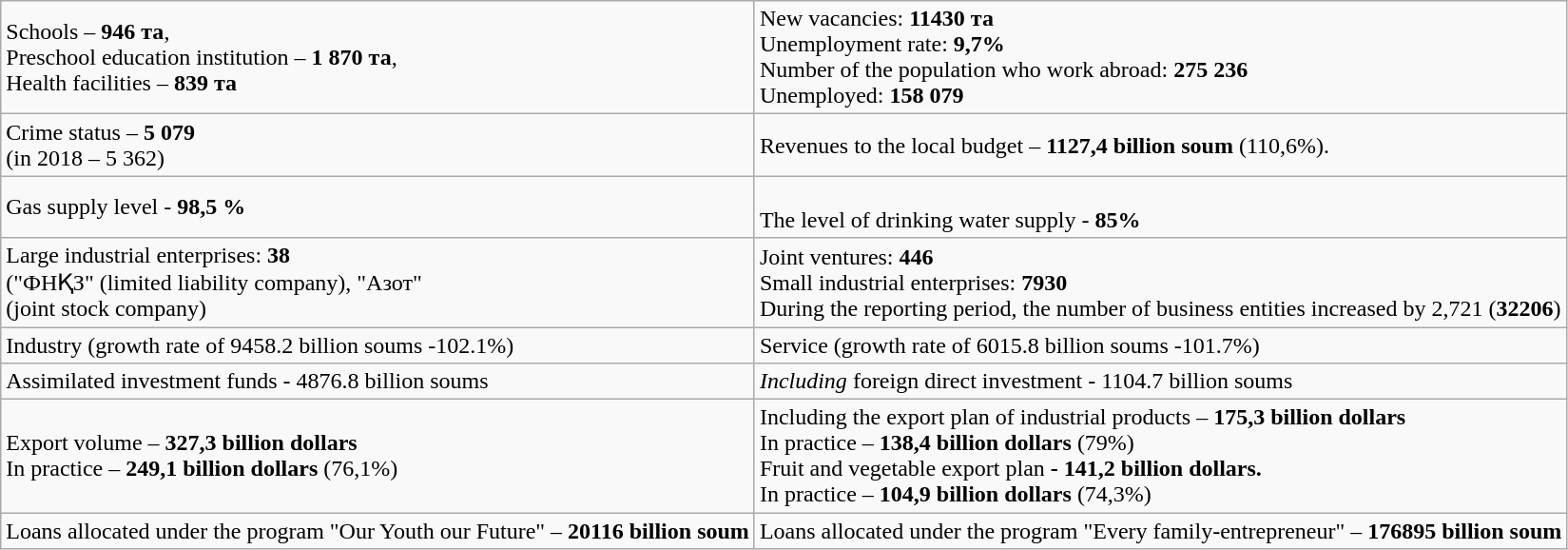<table class="wikitable">
<tr>
<td>Schools – <strong>946 та</strong>,<br>Preschool education institution – <strong>1 870 та</strong>,<br>Health facilities – <strong>839 та</strong></td>
<td>New  vacancies: <strong>11430 та</strong><br>Unemployment rate: <strong>9,7%</strong><br>Number of the population who work abroad: <strong>275 236</strong><br>Unemployed: <strong>158 079</strong></td>
</tr>
<tr>
<td>Crime status – <strong>5 079</strong><br>(in 2018 – 5 362)</td>
<td>Revenues to the local budget – <strong>1127,4 billion soum</strong> (110,6%).</td>
</tr>
<tr>
<td>Gas supply level - <strong>98,5 %</strong></td>
<td><br>The level of drinking water supply - <strong>85%</strong></td>
</tr>
<tr>
<td>Large industrial enterprises: <strong>38</strong><br>("ФНҚЗ" (limited liability company),  "Азот"<br>(joint stock company)</td>
<td>Joint ventures: <strong>446</strong><br>Small industrial enterprises: <strong>7930</strong><br>During the reporting period, the number of business entities  increased by 2,721 (<strong>32206</strong>)</td>
</tr>
<tr>
<td>Industry (growth rate of 9458.2 billion soums -102.1%)</td>
<td>Service (growth rate of 6015.8 billion soums -101.7%)</td>
</tr>
<tr>
<td>Assimilated investment funds - 4876.8 billion soums</td>
<td><em>Including</em> foreign direct investment - 1104.7 billion soums</td>
</tr>
<tr>
<td>Export volume – <strong>327,3 billion dollars</strong><br>In practice – <strong>249,1 billion dollars</strong> (76,1%)</td>
<td>Including the export plan of industrial products – <strong>175,3 billion dollars</strong><br>In practice – <strong>138,4 billion  dollars</strong> (79%)<br>Fruit and vegetable export plan <strong>- 141,2 billion dollars.</strong><br>In practice – <strong>104,9 billion dollars</strong>  (74,3%)</td>
</tr>
<tr>
<td>Loans allocated under the program "Our Youth our Future" – <strong>20116 billion soum</strong></td>
<td>Loans allocated under the program "Every  family-entrepreneur" – <strong>176895 billion soum</strong></td>
</tr>
</table>
